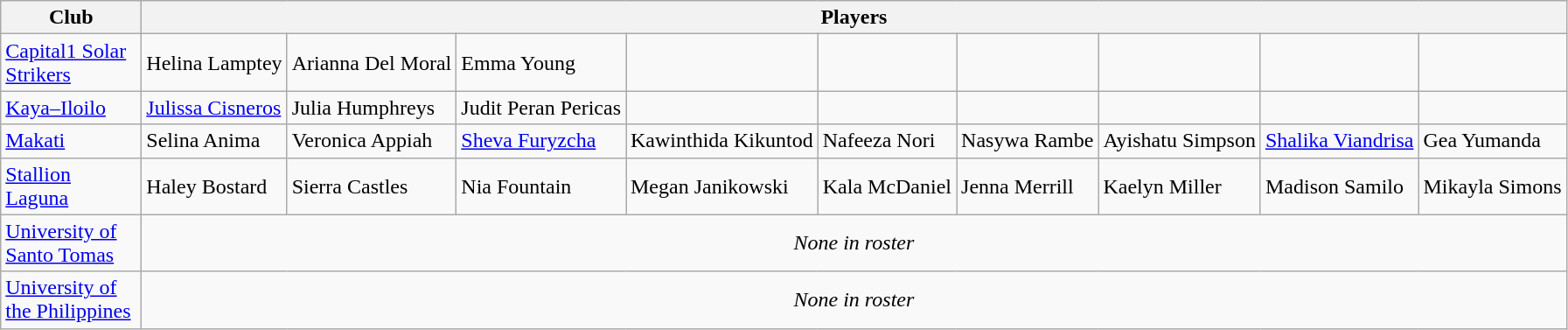<table class="wikitable" style="font-size:100%;">
<tr>
<th style="width:100px;">Club</th>
<th colspan="9" style="width:500px;">Players</th>
</tr>
<tr>
<td><a href='#'>Capital1 Solar Strikers</a></td>
<td> Helina Lamptey</td>
<td> Arianna Del Moral</td>
<td> Emma Young</td>
<td></td>
<td></td>
<td></td>
<td></td>
<td></td>
<td></td>
</tr>
<tr>
<td><a href='#'>Kaya–Iloilo</a></td>
<td> <a href='#'>Julissa Cisneros</a></td>
<td> Julia Humphreys</td>
<td> Judit Peran Pericas</td>
<td></td>
<td></td>
<td></td>
<td></td>
<td></td>
<td></td>
</tr>
<tr>
<td><a href='#'>Makati</a></td>
<td> Selina Anima</td>
<td> Veronica Appiah</td>
<td> <a href='#'>Sheva Furyzcha</a></td>
<td> Kawinthida Kikuntod</td>
<td> Nafeeza Nori</td>
<td> Nasywa Rambe</td>
<td> Ayishatu Simpson</td>
<td> <a href='#'>Shalika Viandrisa</a></td>
<td> Gea Yumanda</td>
</tr>
<tr>
<td><a href='#'>Stallion Laguna</a></td>
<td> Haley Bostard</td>
<td> Sierra Castles</td>
<td> Nia Fountain</td>
<td> Megan Janikowski</td>
<td> Kala McDaniel</td>
<td> Jenna Merrill</td>
<td> Kaelyn Miller</td>
<td> Madison Samilo</td>
<td> Mikayla Simons</td>
</tr>
<tr>
<td><a href='#'>University of Santo Tomas</a></td>
<td align=center colspan=9><em>None in roster</em></td>
</tr>
<tr>
<td><a href='#'>University of the Philippines</a></td>
<td align=center  colspan=9><em>None in roster</em></td>
</tr>
</table>
